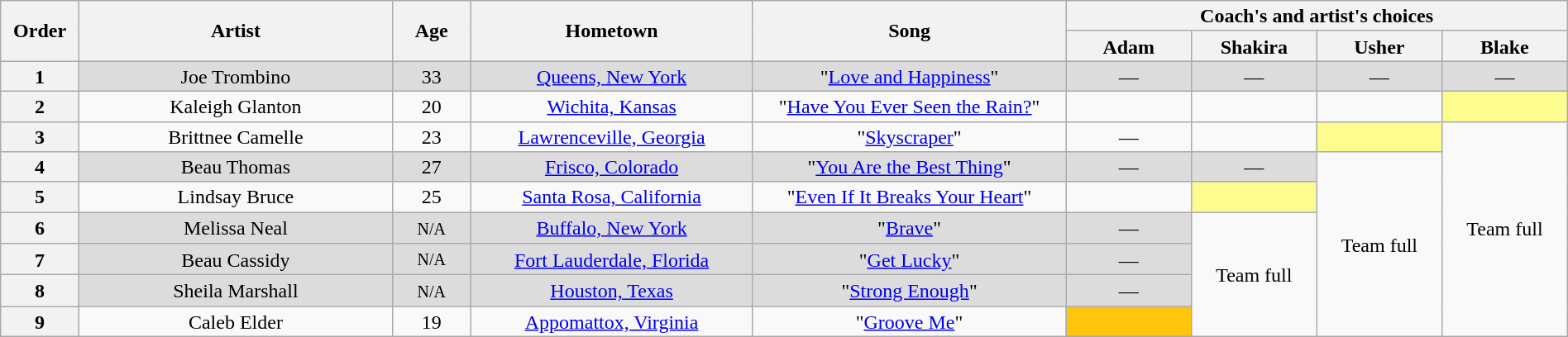<table class="wikitable" style="text-align:center; line-height:17px; width:100%;">
<tr>
<th scope="col" rowspan="2" style="width:05%;">Order</th>
<th scope="col" rowspan="2" style="width:20%;">Artist</th>
<th scope="col" rowspan="2" style="width:05%;">Age</th>
<th scope="col" rowspan="2" style="width:18%;">Hometown</th>
<th scope="col" rowspan="2" style="width:20%;">Song</th>
<th scope="col" colspan="4" style="width:32%;">Coach's and artist's choices</th>
</tr>
<tr>
<th style="width:08%;">Adam</th>
<th style="width:08%;">Shakira</th>
<th style="width:08%;">Usher</th>
<th style="width:08%;">Blake</th>
</tr>
<tr>
<th>1</th>
<td style="background:#DCDCDC;">Joe Trombino</td>
<td style="background:#DCDCDC;">33</td>
<td style="background:#DCDCDC;"><a href='#'>Queens, New York</a></td>
<td style="background:#DCDCDC;">"<a href='#'>Love and Happiness</a>"</td>
<td style="background:#DCDCDC;">—</td>
<td style="background:#DCDCDC;">—</td>
<td style="background:#DCDCDC;">—</td>
<td style="background:#DCDCDC;">—</td>
</tr>
<tr>
<th>2</th>
<td>Kaleigh Glanton</td>
<td>20</td>
<td><a href='#'>Wichita, Kansas</a></td>
<td>"<a href='#'>Have You Ever Seen the Rain?</a>"</td>
<td><strong></strong></td>
<td><strong></strong></td>
<td><strong></strong></td>
<td style="background:#fdfc8f;"><strong></strong></td>
</tr>
<tr>
<th>3</th>
<td>Brittnee Camelle</td>
<td>23</td>
<td><a href='#'>Lawrenceville, Georgia</a></td>
<td>"<a href='#'>Skyscraper</a>"</td>
<td>—</td>
<td><strong></strong></td>
<td style="background:#fdfc8f;"><strong></strong></td>
<td rowspan="7">Team full</td>
</tr>
<tr>
<th>4</th>
<td style="background:#DCDCDC;">Beau Thomas</td>
<td style="background:#DCDCDC;">27</td>
<td style="background:#DCDCDC;"><a href='#'>Frisco, Colorado</a></td>
<td style="background:#DCDCDC;">"<a href='#'>You Are the Best Thing</a>"</td>
<td style="background:#DCDCDC;">—</td>
<td style="background:#DCDCDC;">—</td>
<td rowspan="6">Team full</td>
</tr>
<tr>
<th>5</th>
<td>Lindsay Bruce</td>
<td>25</td>
<td><a href='#'>Santa Rosa, California</a></td>
<td>"<a href='#'>Even If It Breaks Your Heart</a>"</td>
<td><strong></strong></td>
<td style="background:#fdfc8f;"><strong></strong></td>
</tr>
<tr>
<th>6</th>
<td style="background:#DCDCDC;">Melissa Neal</td>
<td style="background:#DCDCDC;"><small>N/A</small></td>
<td style="background:#DCDCDC;"><a href='#'>Buffalo, New York</a></td>
<td style="background:#DCDCDC;">"<a href='#'>Brave</a>"</td>
<td style="background:#DCDCDC;">—</td>
<td rowspan="4">Team full</td>
</tr>
<tr>
<th>7</th>
<td style="background:#DCDCDC;">Beau Cassidy</td>
<td style="background:#DCDCDC;"><small>N/A</small></td>
<td style="background:#DCDCDC;"><a href='#'>Fort Lauderdale, Florida</a></td>
<td style="background:#DCDCDC;">"<a href='#'>Get Lucky</a>"</td>
<td style="background:#DCDCDC;">—</td>
</tr>
<tr>
<th>8</th>
<td style="background:#DCDCDC;">Sheila Marshall</td>
<td style="background:#DCDCDC;"><small>N/A</small></td>
<td style="background:#DCDCDC;"><a href='#'>Houston, Texas</a></td>
<td style="background:#DCDCDC;">"<a href='#'>Strong Enough</a>"</td>
<td style="background:#DCDCDC;">—</td>
</tr>
<tr>
<th>9</th>
<td>Caleb Elder</td>
<td>19</td>
<td><a href='#'>Appomattox, Virginia</a></td>
<td>"<a href='#'>Groove Me</a>"</td>
<td style="background:#FFC40C;"><strong></strong></td>
</tr>
</table>
